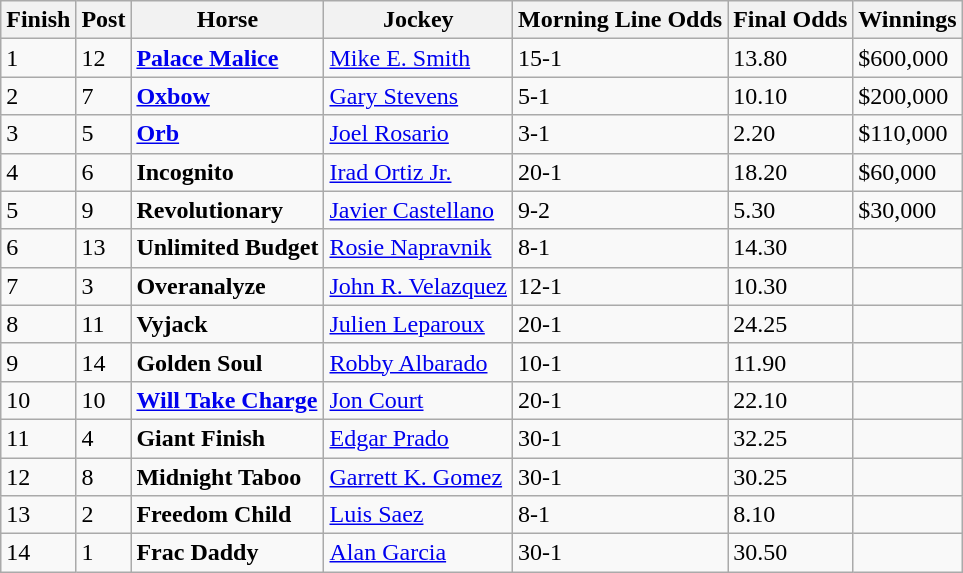<table class="sortable wikitable">
<tr>
<th scope="col">Finish</th>
<th scope="col">Post</th>
<th scope="col">Horse</th>
<th scope="col">Jockey</th>
<th scope="col">Morning Line Odds</th>
<th scope="col">Final Odds</th>
<th scope="col">Winnings</th>
</tr>
<tr>
<td>1</td>
<td>12</td>
<td><strong><a href='#'>Palace Malice</a></strong></td>
<td><a href='#'>Mike E. Smith</a></td>
<td>15-1</td>
<td>13.80</td>
<td>$600,000</td>
</tr>
<tr>
<td>2</td>
<td>7</td>
<td><strong><a href='#'>Oxbow</a></strong></td>
<td><a href='#'>Gary Stevens</a></td>
<td>5-1</td>
<td>10.10</td>
<td>$200,000</td>
</tr>
<tr>
<td>3</td>
<td>5</td>
<td><strong><a href='#'>Orb</a></strong></td>
<td><a href='#'>Joel Rosario</a></td>
<td>3-1</td>
<td>2.20</td>
<td>$110,000</td>
</tr>
<tr>
<td>4</td>
<td>6</td>
<td><strong>Incognito</strong></td>
<td><a href='#'>Irad Ortiz Jr.</a></td>
<td>20-1</td>
<td>18.20</td>
<td>$60,000</td>
</tr>
<tr>
<td>5</td>
<td>9</td>
<td><strong>Revolutionary</strong></td>
<td><a href='#'>Javier Castellano</a></td>
<td>9-2</td>
<td>5.30</td>
<td>$30,000</td>
</tr>
<tr>
<td>6</td>
<td>13</td>
<td><strong>Unlimited Budget</strong></td>
<td><a href='#'>Rosie Napravnik</a></td>
<td>8-1</td>
<td>14.30</td>
<td></td>
</tr>
<tr>
<td>7</td>
<td>3</td>
<td><strong>Overanalyze</strong></td>
<td><a href='#'>John R. Velazquez</a></td>
<td>12-1</td>
<td>10.30</td>
<td></td>
</tr>
<tr>
<td>8</td>
<td>11</td>
<td><strong>Vyjack</strong></td>
<td><a href='#'>Julien Leparoux</a></td>
<td>20-1</td>
<td>24.25</td>
<td></td>
</tr>
<tr>
<td>9</td>
<td>14</td>
<td><strong>Golden Soul </strong></td>
<td><a href='#'>Robby Albarado</a></td>
<td>10-1</td>
<td>11.90</td>
<td></td>
</tr>
<tr>
<td>10</td>
<td>10</td>
<td><strong><a href='#'>Will Take Charge</a></strong></td>
<td><a href='#'>Jon Court</a></td>
<td>20-1</td>
<td>22.10</td>
<td></td>
</tr>
<tr>
<td>11</td>
<td>4</td>
<td><strong>Giant Finish</strong></td>
<td><a href='#'>Edgar Prado</a></td>
<td>30-1</td>
<td>32.25</td>
<td></td>
</tr>
<tr>
<td>12</td>
<td>8</td>
<td><strong>Midnight Taboo</strong></td>
<td><a href='#'>Garrett K. Gomez</a></td>
<td>30-1</td>
<td>30.25</td>
<td></td>
</tr>
<tr>
<td>13</td>
<td>2</td>
<td><strong>Freedom Child</strong></td>
<td><a href='#'>Luis Saez</a></td>
<td>8-1</td>
<td>8.10</td>
<td></td>
</tr>
<tr>
<td>14</td>
<td>1</td>
<td><strong>Frac Daddy</strong></td>
<td><a href='#'>Alan Garcia</a></td>
<td>30-1</td>
<td>30.50</td>
<td></td>
</tr>
</table>
